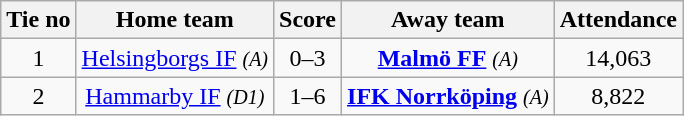<table class="wikitable" style="text-align:center">
<tr>
<th style= width="40px">Tie no</th>
<th style= width="150px">Home team</th>
<th style= width="60px">Score</th>
<th style= width="150px">Away team</th>
<th style= width="30px">Attendance</th>
</tr>
<tr>
<td>1</td>
<td><a href='#'>Helsingborgs IF</a> <em><small>(A)</small></em></td>
<td>0–3</td>
<td><strong><a href='#'>Malmö FF</a></strong> <em><small>(A)</small></em></td>
<td>14,063</td>
</tr>
<tr>
<td>2</td>
<td><a href='#'>Hammarby IF</a> <em><small>(D1)</small></em></td>
<td>1–6</td>
<td><strong><a href='#'>IFK Norrköping</a></strong> <em><small>(A)</small></em></td>
<td>8,822</td>
</tr>
</table>
